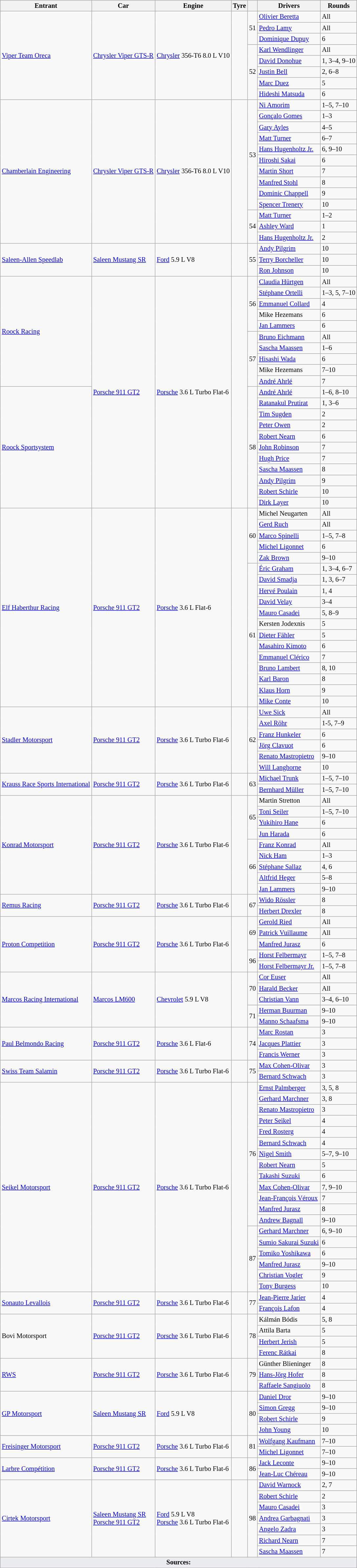<table class="wikitable" style="font-size: 85%">
<tr>
<th>Entrant</th>
<th>Car</th>
<th>Engine</th>
<th>Tyre</th>
<th></th>
<th>Drivers</th>
<th>Rounds</th>
</tr>
<tr>
<td rowspan=8> <a href='#'>Viper Team Oreca</a></td>
<td rowspan=8><a href='#'>Chrysler Viper GTS-R</a></td>
<td rowspan=8><a href='#'>Chrysler</a> 356-T6 8.0 L V10</td>
<td rowspan=8></td>
<td rowspan=3>51</td>
<td> <a href='#'>Olivier Beretta</a></td>
<td>All</td>
</tr>
<tr>
<td> <a href='#'>Pedro Lamy</a></td>
<td>All</td>
</tr>
<tr>
<td> <a href='#'>Dominique Dupuy</a></td>
<td>6</td>
</tr>
<tr>
<td rowspan=5>52</td>
<td> <a href='#'>Karl Wendlinger</a></td>
<td>All</td>
</tr>
<tr>
<td> <a href='#'>David Donohue</a></td>
<td>1, 3–4, 9–10</td>
</tr>
<tr>
<td> <a href='#'>Justin Bell</a></td>
<td>2, 6–8</td>
</tr>
<tr>
<td> <a href='#'>Marc Duez</a></td>
<td>5</td>
</tr>
<tr>
<td> <a href='#'>Hideshi Matsuda</a></td>
<td>6</td>
</tr>
<tr>
<td rowspan=13> <a href='#'>Chamberlain Engineering</a></td>
<td rowspan=13><a href='#'>Chrysler Viper GTS-R</a></td>
<td rowspan=13><a href='#'>Chrysler</a> 356-T6 8.0 L V10</td>
<td rowspan=13></td>
<td rowspan=10>53</td>
<td> <a href='#'>Ni Amorim</a></td>
<td>1–5, 7–10</td>
</tr>
<tr>
<td> <a href='#'>Gonçalo Gomes</a></td>
<td>1–3</td>
</tr>
<tr>
<td> <a href='#'>Gary Ayles</a></td>
<td>4–5</td>
</tr>
<tr>
<td> <a href='#'>Matt Turner</a></td>
<td>6–7</td>
</tr>
<tr>
<td> <a href='#'>Hans Hugenholtz Jr.</a></td>
<td>6, 9–10</td>
</tr>
<tr>
<td> <a href='#'>Hiroshi Sakai</a></td>
<td>6</td>
</tr>
<tr>
<td> <a href='#'>Martin Short</a></td>
<td>7</td>
</tr>
<tr>
<td> <a href='#'>Manfred Stohl</a></td>
<td>8</td>
</tr>
<tr>
<td> <a href='#'>Dominic Chappell</a></td>
<td>9</td>
</tr>
<tr>
<td> <a href='#'>Spencer Trenery</a></td>
<td>10</td>
</tr>
<tr>
<td rowspan=3>54</td>
<td> <a href='#'>Matt Turner</a></td>
<td>1–2</td>
</tr>
<tr>
<td> <a href='#'>Ashley Ward</a></td>
<td>1</td>
</tr>
<tr>
<td> <a href='#'>Hans Hugenholtz Jr.</a></td>
<td>2</td>
</tr>
<tr>
<td rowspan=3> <a href='#'>Saleen-Allen Speedlab</a></td>
<td rowspan=3><a href='#'>Saleen Mustang SR</a></td>
<td rowspan=3><a href='#'>Ford</a> 5.9 L V8</td>
<td rowspan=3></td>
<td rowspan=3>55</td>
<td> <a href='#'>Andy Pilgrim</a></td>
<td>10</td>
</tr>
<tr>
<td> <a href='#'>Terry Borcheller</a></td>
<td>10</td>
</tr>
<tr>
<td> <a href='#'>Ron Johnson</a></td>
<td>10</td>
</tr>
<tr>
<td rowspan=10> <a href='#'>Roock Racing</a></td>
<td rowspan=21><a href='#'>Porsche 911 GT2</a></td>
<td rowspan=21><a href='#'>Porsche</a> 3.6 L Turbo Flat-6</td>
<td rowspan=21></td>
<td rowspan=5>56</td>
<td> <a href='#'>Claudia Hürtgen</a></td>
<td>All</td>
</tr>
<tr>
<td> <a href='#'>Stéphane Ortelli</a></td>
<td>1–3, 5, 7–10</td>
</tr>
<tr>
<td> <a href='#'>Emmanuel Collard</a></td>
<td>4</td>
</tr>
<tr>
<td> Mike Hezemans</td>
<td>6</td>
</tr>
<tr>
<td> <a href='#'>Jan Lammers</a></td>
<td>6</td>
</tr>
<tr>
<td rowspan=5>57</td>
<td> <a href='#'>Bruno Eichmann</a></td>
<td>All</td>
</tr>
<tr>
<td> <a href='#'>Sascha Maassen</a></td>
<td>1–6</td>
</tr>
<tr>
<td> <a href='#'>Hisashi Wada</a></td>
<td>6</td>
</tr>
<tr>
<td> Mike Hezemans</td>
<td>7–10</td>
</tr>
<tr>
<td> <a href='#'>André Ahrlé</a></td>
<td>7</td>
</tr>
<tr>
<td rowspan=11> <a href='#'>Roock Sportsystem</a></td>
<td rowspan=11>58</td>
<td> <a href='#'>André Ahrlé</a></td>
<td>1–6, 8–10</td>
</tr>
<tr>
<td> <a href='#'>Ratanakul Prutirat</a></td>
<td>1, 3–6</td>
</tr>
<tr>
<td> <a href='#'>Tim Sugden</a></td>
<td>2</td>
</tr>
<tr>
<td> <a href='#'>Peter Owen</a></td>
<td>2</td>
</tr>
<tr>
<td> <a href='#'>Robert Nearn</a></td>
<td>6</td>
</tr>
<tr>
<td> <a href='#'>John Robinson</a></td>
<td>7</td>
</tr>
<tr>
<td> <a href='#'>Hugh Price</a></td>
<td>7</td>
</tr>
<tr>
<td> <a href='#'>Sascha Maassen</a></td>
<td>8</td>
</tr>
<tr>
<td> <a href='#'>Andy Pilgrim</a></td>
<td>9</td>
</tr>
<tr>
<td> <a href='#'>Robert Schirle</a></td>
<td>10</td>
</tr>
<tr>
<td> <a href='#'>Dirk Layer</a></td>
<td>10</td>
</tr>
<tr>
<td rowspan=18> <a href='#'>Elf Haberthur Racing</a></td>
<td rowspan=18><a href='#'>Porsche 911 GT2</a></td>
<td rowspan=18><a href='#'>Porsche</a> 3.6 L Flat-6</td>
<td rowspan=18></td>
<td rowspan=5>60</td>
<td> Michel Neugarten</td>
<td>All</td>
</tr>
<tr>
<td> <a href='#'>Gerd Ruch</a></td>
<td>All</td>
</tr>
<tr>
<td> <a href='#'>Marco Spinelli</a></td>
<td>1–5, 7–8</td>
</tr>
<tr>
<td> <a href='#'>Michel Ligonnet</a></td>
<td>6</td>
</tr>
<tr>
<td> <a href='#'>Zak Brown</a></td>
<td>9–10</td>
</tr>
<tr>
<td rowspan=13>61</td>
<td> <a href='#'>Éric Graham</a></td>
<td>1, 3–4, 6–7</td>
</tr>
<tr>
<td> <a href='#'>David Smadja</a></td>
<td>1, 3, 6–7</td>
</tr>
<tr>
<td> <a href='#'>Hervé Poulain</a></td>
<td>1, 4</td>
</tr>
<tr>
<td> <a href='#'>David Velay</a></td>
<td>3–4</td>
</tr>
<tr>
<td> <a href='#'>Mauro Casadei</a></td>
<td>5, 8–9</td>
</tr>
<tr>
<td> Kersten Jodexnis</td>
<td>5</td>
</tr>
<tr>
<td> <a href='#'>Dieter Fähler</a></td>
<td>5</td>
</tr>
<tr>
<td> <a href='#'>Masahiro Kimoto</a></td>
<td>6</td>
</tr>
<tr>
<td> <a href='#'>Emmanuel Clérico</a></td>
<td>7</td>
</tr>
<tr>
<td> <a href='#'>Bruno Lambert</a></td>
<td>8, 10</td>
</tr>
<tr>
<td> <a href='#'>Karl Baron</a></td>
<td>8</td>
</tr>
<tr>
<td> <a href='#'>Klaus Horn</a></td>
<td>9</td>
</tr>
<tr>
<td> <a href='#'>Mike Conte</a></td>
<td>10</td>
</tr>
<tr>
<td rowspan=6> <a href='#'>Stadler Motorsport</a></td>
<td rowspan=6><a href='#'>Porsche 911 GT2</a></td>
<td rowspan=6><a href='#'>Porsche</a> 3.6 L Turbo Flat-6</td>
<td rowspan=6></td>
<td rowspan=6>62</td>
<td> <a href='#'>Uwe Sick</a></td>
<td>All</td>
</tr>
<tr>
<td> <a href='#'>Axel Röhr</a></td>
<td>1-5, 7–9</td>
</tr>
<tr>
<td> <a href='#'>Franz Hunkeler</a></td>
<td>6</td>
</tr>
<tr>
<td> <a href='#'>Jörg Clavuot</a></td>
<td>6</td>
</tr>
<tr>
<td> <a href='#'>Renato Mastropietro</a></td>
<td>9–10</td>
</tr>
<tr>
<td> <a href='#'>Will Langhorne</a></td>
<td>10</td>
</tr>
<tr>
<td rowspan=2> <a href='#'>Krauss Race Sports International</a></td>
<td rowspan=2><a href='#'>Porsche 911 GT2</a></td>
<td rowspan=2><a href='#'>Porsche</a> 3.6 L Turbo Flat-6</td>
<td rowspan=2></td>
<td rowspan=2>63</td>
<td> <a href='#'>Michael Trunk</a></td>
<td>1–5, 7–10</td>
</tr>
<tr>
<td> <a href='#'>Bernhard Müller</a></td>
<td>1–5, 7–10</td>
</tr>
<tr>
<td rowspan=9> <a href='#'>Konrad Motorsport</a></td>
<td rowspan=9><a href='#'>Porsche 911 GT2</a></td>
<td rowspan=9><a href='#'>Porsche</a> 3.6 L Turbo Flat-6</td>
<td rowspan=9></td>
<td rowspan=4>65</td>
<td> Martin Stretton</td>
<td>All</td>
</tr>
<tr>
<td> <a href='#'>Toni Seiler</a></td>
<td>1–5, 7–10</td>
</tr>
<tr>
<td> <a href='#'>Yukihiro Hane</a></td>
<td>6</td>
</tr>
<tr>
<td> <a href='#'>Jun Harada</a></td>
<td>6</td>
</tr>
<tr>
<td rowspan=5>66</td>
<td> <a href='#'>Franz Konrad</a></td>
<td>All</td>
</tr>
<tr>
<td> <a href='#'>Nick Ham</a></td>
<td>1–3</td>
</tr>
<tr>
<td> <a href='#'>Stéphane Sallaz</a></td>
<td>4, 6</td>
</tr>
<tr>
<td> <a href='#'>Altfrid Heger</a></td>
<td>5–8</td>
</tr>
<tr>
<td> <a href='#'>Jan Lammers</a></td>
<td>9–10</td>
</tr>
<tr>
<td rowspan=2> <a href='#'>Remus Racing</a></td>
<td rowspan=2><a href='#'>Porsche 911 GT2</a></td>
<td rowspan=2><a href='#'>Porsche</a> 3.6 L Turbo Flat-6</td>
<td rowspan=2></td>
<td rowspan=2>67</td>
<td> <a href='#'>Wido Rössler</a></td>
<td>8</td>
</tr>
<tr>
<td> <a href='#'>Herbert Drexler</a></td>
<td>8</td>
</tr>
<tr>
<td rowspan=5> <a href='#'>Proton Competition</a></td>
<td rowspan=5><a href='#'>Porsche 911 GT2</a></td>
<td rowspan=5><a href='#'>Porsche</a> 3.6 L Turbo Flat-6</td>
<td rowspan=5></td>
<td rowspan=3>69</td>
<td> <a href='#'>Gerold Ried</a></td>
<td>All</td>
</tr>
<tr>
<td> <a href='#'>Patrick Vuillaume</a></td>
<td>All</td>
</tr>
<tr>
<td> <a href='#'>Manfred Jurasz</a></td>
<td>6</td>
</tr>
<tr>
<td rowspan=2>96</td>
<td> <a href='#'>Horst Felbermayr</a></td>
<td>1–5, 7–8</td>
</tr>
<tr>
<td> <a href='#'>Horst Felbermayr Jr.</a></td>
<td>1–5, 7–8</td>
</tr>
<tr>
<td rowspan=5> <a href='#'>Marcos Racing International</a></td>
<td rowspan=5><a href='#'>Marcos LM600</a></td>
<td rowspan=5><a href='#'>Chevrolet</a> 5.9 L V8</td>
<td rowspan=5></td>
<td rowspan=3>70</td>
<td> <a href='#'>Cor Euser</a></td>
<td>All</td>
</tr>
<tr>
<td> <a href='#'>Harald Becker</a></td>
<td>All</td>
</tr>
<tr>
<td> <a href='#'>Christian Vann</a></td>
<td>3–4, 6–10</td>
</tr>
<tr>
<td rowspan=2>71</td>
<td> <a href='#'>Herman Buurman</a></td>
<td>9–10</td>
</tr>
<tr>
<td> <a href='#'>Manno Schaafsma</a></td>
<td>9–10</td>
</tr>
<tr>
<td rowspan=3> <a href='#'>Paul Belmondo Racing</a></td>
<td rowspan=3><a href='#'>Porsche 911 GT2</a></td>
<td rowspan=3><a href='#'>Porsche</a> 3.6 L Flat-6</td>
<td rowspan=3></td>
<td rowspan=3>74</td>
<td> <a href='#'>Marc Rostan</a></td>
<td>3</td>
</tr>
<tr>
<td> <a href='#'>Jacques Plattier</a></td>
<td>3</td>
</tr>
<tr>
<td> <a href='#'>Francis Werner</a></td>
<td>3</td>
</tr>
<tr>
<td rowspan=2> <a href='#'>Swiss Team Salamin</a></td>
<td rowspan=2><a href='#'>Porsche 911 GT2</a></td>
<td rowspan=2><a href='#'>Porsche</a> 3.6 L Turbo Flat-6</td>
<td rowspan=2></td>
<td rowspan=2>75</td>
<td> <a href='#'>Max Cohen-Olivar</a></td>
<td>3</td>
</tr>
<tr>
<td> <a href='#'>Bernard Schwach</a></td>
<td>3</td>
</tr>
<tr>
<td rowspan=19> <a href='#'>Seikel Motorsport</a></td>
<td rowspan=19><a href='#'>Porsche 911 GT2</a></td>
<td rowspan=19><a href='#'>Porsche</a> 3.6 L Turbo Flat-6</td>
<td rowspan=19></td>
<td rowspan=13>76</td>
<td> <a href='#'>Ernst Palmberger</a></td>
<td>3, 5, 8</td>
</tr>
<tr>
<td> <a href='#'>Gerhard Marchner</a></td>
<td>3, 8</td>
</tr>
<tr>
<td> <a href='#'>Renato Mastropietro</a></td>
<td>3</td>
</tr>
<tr>
<td> <a href='#'>Peter Seikel</a></td>
<td>4</td>
</tr>
<tr>
<td> <a href='#'>Fred Rosterg</a></td>
<td>4</td>
</tr>
<tr>
<td> <a href='#'>Bernard Schwach</a></td>
<td>4</td>
</tr>
<tr>
<td> <a href='#'>Nigel Smith</a></td>
<td>5–7, 9–10</td>
</tr>
<tr>
<td> <a href='#'>Robert Nearn</a></td>
<td>5</td>
</tr>
<tr>
<td> <a href='#'>Takashi Suzuki</a></td>
<td>6</td>
</tr>
<tr>
<td> <a href='#'>Max Cohen-Olivar</a></td>
<td>7, 9–10</td>
</tr>
<tr>
<td> <a href='#'>Jean-François Véroux</a></td>
<td>7</td>
</tr>
<tr>
<td> <a href='#'>Manfred Jurasz</a></td>
<td>8</td>
</tr>
<tr>
<td> <a href='#'>Andrew Bagnall</a></td>
<td>9–10</td>
</tr>
<tr>
<td rowspan=6>87</td>
<td> <a href='#'>Gerhard Marchner</a></td>
<td>6, 9–10</td>
</tr>
<tr>
<td> <a href='#'>Sumio Sakurai Suzuki</a></td>
<td>6</td>
</tr>
<tr>
<td> <a href='#'>Tomiko Yoshikawa</a></td>
<td>6</td>
</tr>
<tr>
<td> <a href='#'>Manfred Jurasz</a></td>
<td>9–10</td>
</tr>
<tr>
<td> <a href='#'>Christian Vogler</a></td>
<td>9</td>
</tr>
<tr>
<td> <a href='#'>Tony Burgess</a></td>
<td>10</td>
</tr>
<tr>
<td rowspan=2> <a href='#'>Sonauto Levallois</a></td>
<td rowspan=2><a href='#'>Porsche 911 GT2</a></td>
<td rowspan=2><a href='#'>Porsche</a> 3.6 L Turbo Flat-6</td>
<td rowspan=2></td>
<td rowspan=2>77</td>
<td> <a href='#'>Jean-Pierre Jarier</a></td>
<td>4</td>
</tr>
<tr>
<td> <a href='#'>François Lafon</a></td>
<td>4</td>
</tr>
<tr>
<td rowspan=4> Bovi Motorsport</td>
<td rowspan=4><a href='#'>Porsche 911 GT2</a></td>
<td rowspan=4><a href='#'>Porsche</a> 3.6 L Turbo Flat-6</td>
<td rowspan=4></td>
<td rowspan=4>78</td>
<td> Kálmán Bódis</td>
<td>5, 8</td>
</tr>
<tr>
<td> Attila Barta</td>
<td>5</td>
</tr>
<tr>
<td> <a href='#'>Herbert Jerish</a></td>
<td>5</td>
</tr>
<tr>
<td> <a href='#'>Ferenc Rátkai</a></td>
<td>8</td>
</tr>
<tr>
<td rowspan=3> <a href='#'>RWS</a></td>
<td rowspan=3><a href='#'>Porsche 911 GT2</a></td>
<td rowspan=3><a href='#'>Porsche</a> 3.6 L Turbo Flat-6</td>
<td rowspan=3></td>
<td rowspan=3>79</td>
<td> Günther Blieninger</td>
<td>8</td>
</tr>
<tr>
<td> <a href='#'>Hans-Jörg Hofer</a></td>
<td>8</td>
</tr>
<tr>
<td> <a href='#'>Raffaele Sangiuolo</a></td>
<td>8</td>
</tr>
<tr>
<td rowspan=4> <a href='#'>GP Motorsport</a></td>
<td rowspan=4><a href='#'>Saleen Mustang SR</a></td>
<td rowspan=4><a href='#'>Ford</a> 5.9 L V8</td>
<td rowspan=4></td>
<td rowspan=4>80</td>
<td> <a href='#'>Daniel Dror</a></td>
<td>9–10</td>
</tr>
<tr>
<td> <a href='#'>Simon Gregg</a></td>
<td>9–10</td>
</tr>
<tr>
<td> <a href='#'>Robert Schirle</a></td>
<td>9</td>
</tr>
<tr>
<td> <a href='#'>John Young</a></td>
<td>10</td>
</tr>
<tr>
<td rowspan=2> <a href='#'>Freisinger Motorsport</a></td>
<td rowspan=2><a href='#'>Porsche 911 GT2</a></td>
<td rowspan=2><a href='#'>Porsche</a> 3.6 L Turbo Flat-6</td>
<td rowspan=2></td>
<td rowspan=2>81</td>
<td> <a href='#'>Wolfgang Kaufmann</a></td>
<td>7–10</td>
</tr>
<tr>
<td> <a href='#'>Michel Ligonnet</a></td>
<td>7–10</td>
</tr>
<tr>
<td rowspan=2> <a href='#'>Larbre Compétition</a></td>
<td rowspan=2><a href='#'>Porsche 911 GT2</a></td>
<td rowspan=2><a href='#'>Porsche</a> 3.6 L Turbo Flat-6</td>
<td rowspan=2></td>
<td rowspan=2>86</td>
<td> <a href='#'>Jack Leconte</a></td>
<td>9–10</td>
</tr>
<tr>
<td> <a href='#'>Jean-Luc Chéreau</a></td>
<td>9–10</td>
</tr>
<tr>
<td rowspan=7> <a href='#'>Cirtek Motorsport</a></td>
<td rowspan=7><a href='#'>Saleen Mustang SR</a><br><a href='#'>Porsche 911 GT2</a></td>
<td rowspan=7><a href='#'>Ford</a> 5.9 L V8<br><a href='#'>Porsche</a> 3.6 L Turbo Flat-6</td>
<td rowspan=7></td>
<td rowspan=7>98</td>
<td> <a href='#'>David Warnock</a></td>
<td>2, 7</td>
</tr>
<tr>
<td> <a href='#'>Robert Schirle</a></td>
<td>2</td>
</tr>
<tr>
<td> <a href='#'>Mauro Casadei</a></td>
<td>3</td>
</tr>
<tr>
<td> <a href='#'>Andrea Garbagnati</a></td>
<td>3</td>
</tr>
<tr>
<td> <a href='#'>Angelo Zadra</a></td>
<td>3</td>
</tr>
<tr>
<td> <a href='#'>Richard Nearn</a></td>
<td>7</td>
</tr>
<tr>
<td> <a href='#'>Sascha Maassen</a></td>
<td>7</td>
</tr>
<tr class="sortbottom">
<td colspan="7" style="background-color:#EAECF0;text-align:center"><strong>Sources:</strong></td>
</tr>
</table>
